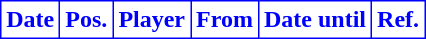<table class="wikitable plainrowheaders sortable">
<tr>
<th style="background:white; color:blue; border: 1px solid blue;">Date</th>
<th style="background:white; color:blue; border: 1px solid blue;">Pos.</th>
<th style="background:white; color:blue; border: 1px solid blue;">Player</th>
<th style="background:white; color:blue; border: 1px solid blue;">From</th>
<th style="background:white; color:blue; border: 1px solid blue;">Date until</th>
<th style="background:white; color:blue; border: 1px solid blue;">Ref.</th>
</tr>
</table>
